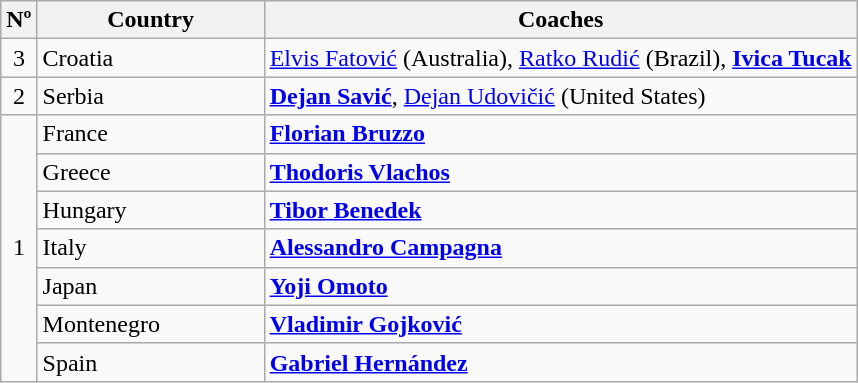<table class="wikitable">
<tr>
<th>Nº</th>
<th style=width:9em>Country</th>
<th>Coaches</th>
</tr>
<tr>
<td align="center" rowspan="1">3</td>
<td> Croatia</td>
<td><a href='#'>Elvis Fatović</a> (Australia), <a href='#'>Ratko Rudić</a> (Brazil), <strong><a href='#'>Ivica Tucak</a></strong></td>
</tr>
<tr>
<td align="center" rowspan="1">2</td>
<td> Serbia</td>
<td><strong><a href='#'>Dejan Savić</a></strong>, <a href='#'>Dejan Udovičić</a> (United States)</td>
</tr>
<tr>
<td align="center" rowspan="7">1</td>
<td> France</td>
<td><strong><a href='#'>Florian Bruzzo</a></strong></td>
</tr>
<tr>
<td> Greece</td>
<td><strong><a href='#'>Thodoris Vlachos</a></strong></td>
</tr>
<tr>
<td> Hungary</td>
<td><strong><a href='#'>Tibor Benedek</a></strong></td>
</tr>
<tr>
<td> Italy</td>
<td><strong><a href='#'>Alessandro Campagna</a></strong></td>
</tr>
<tr>
<td> Japan</td>
<td><strong><a href='#'>Yoji Omoto</a></strong></td>
</tr>
<tr>
<td> Montenegro</td>
<td><strong><a href='#'>Vladimir Gojković</a></strong></td>
</tr>
<tr>
<td> Spain</td>
<td><strong><a href='#'>Gabriel Hernández</a></strong></td>
</tr>
</table>
